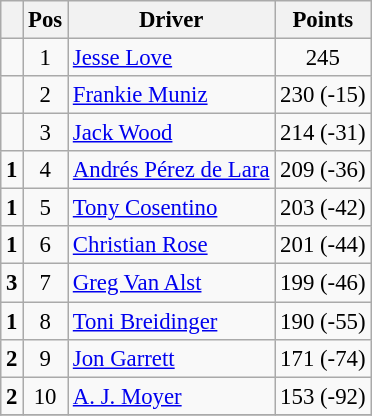<table class="wikitable" style="font-size: 95%;">
<tr>
<th></th>
<th>Pos</th>
<th>Driver</th>
<th>Points</th>
</tr>
<tr>
<td align="left"></td>
<td style="text-align:center;">1</td>
<td><a href='#'>Jesse Love</a></td>
<td style="text-align:center;">245</td>
</tr>
<tr>
<td align="left"></td>
<td style="text-align:center;">2</td>
<td><a href='#'>Frankie Muniz</a></td>
<td style="text-align:center;">230 (-15)</td>
</tr>
<tr>
<td align="left"></td>
<td style="text-align:center;">3</td>
<td><a href='#'>Jack Wood</a></td>
<td style="text-align:center;">214 (-31)</td>
</tr>
<tr>
<td align="left"> <strong>1</strong></td>
<td style="text-align:center;">4</td>
<td><a href='#'>Andrés Pérez de Lara</a></td>
<td style="text-align:center;">209 (-36)</td>
</tr>
<tr>
<td align="left"> <strong>1</strong></td>
<td style="text-align:center;">5</td>
<td><a href='#'>Tony Cosentino</a></td>
<td style="text-align:center;">203 (-42)</td>
</tr>
<tr>
<td align="left"> <strong>1</strong></td>
<td style="text-align:center;">6</td>
<td><a href='#'>Christian Rose</a></td>
<td style="text-align:center;">201 (-44)</td>
</tr>
<tr>
<td align="left"> <strong>3</strong></td>
<td style="text-align:center;">7</td>
<td><a href='#'>Greg Van Alst</a></td>
<td style="text-align:center;">199 (-46)</td>
</tr>
<tr>
<td align="left"> <strong>1</strong></td>
<td style="text-align:center;">8</td>
<td><a href='#'>Toni Breidinger</a></td>
<td style="text-align:center;">190 (-55)</td>
</tr>
<tr>
<td align="left"> <strong>2</strong></td>
<td style="text-align:center;">9</td>
<td><a href='#'>Jon Garrett</a></td>
<td style="text-align:center;">171 (-74)</td>
</tr>
<tr>
<td align="left"> <strong>2</strong></td>
<td style="text-align:center;">10</td>
<td><a href='#'>A. J. Moyer</a></td>
<td style="text-align:center;">153 (-92)</td>
</tr>
<tr class="sortbottom">
</tr>
</table>
